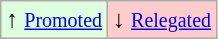<table class="wikitable" align="center">
<tr>
<td style="background:#ddffdd">↑ <small><a href='#'>Promoted</a></small></td>
<td style="background:#ffcccc">↓ <small><a href='#'>Relegated</a></small></td>
</tr>
</table>
